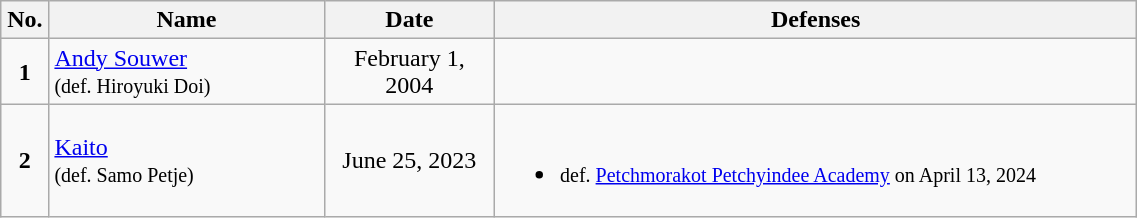<table class="wikitable" style="width:60%; font-size:100%;">
<tr>
<th style= width:1%;">No.</th>
<th style= width:21%;">Name</th>
<th style=width:13%;">Date</th>
<th style= width:49%;">Defenses</th>
</tr>
<tr>
<td align=center><strong>1</strong></td>
<td align=left> <a href='#'>Andy Souwer</a><br><small>(def. Hiroyuki Doi)</small></td>
<td align=center>February 1, 2004</td>
<td></td>
</tr>
<tr>
<td align=center><strong>2</strong></td>
<td align=left> <a href='#'>Kaito</a><br><small>(def. Samo Petje)</small></td>
<td align=center>June 25, 2023</td>
<td><br><ul><li><small>def. <a href='#'>Petchmorakot Petchyindee Academy</a> on April 13, 2024</small></li></ul></td>
</tr>
</table>
